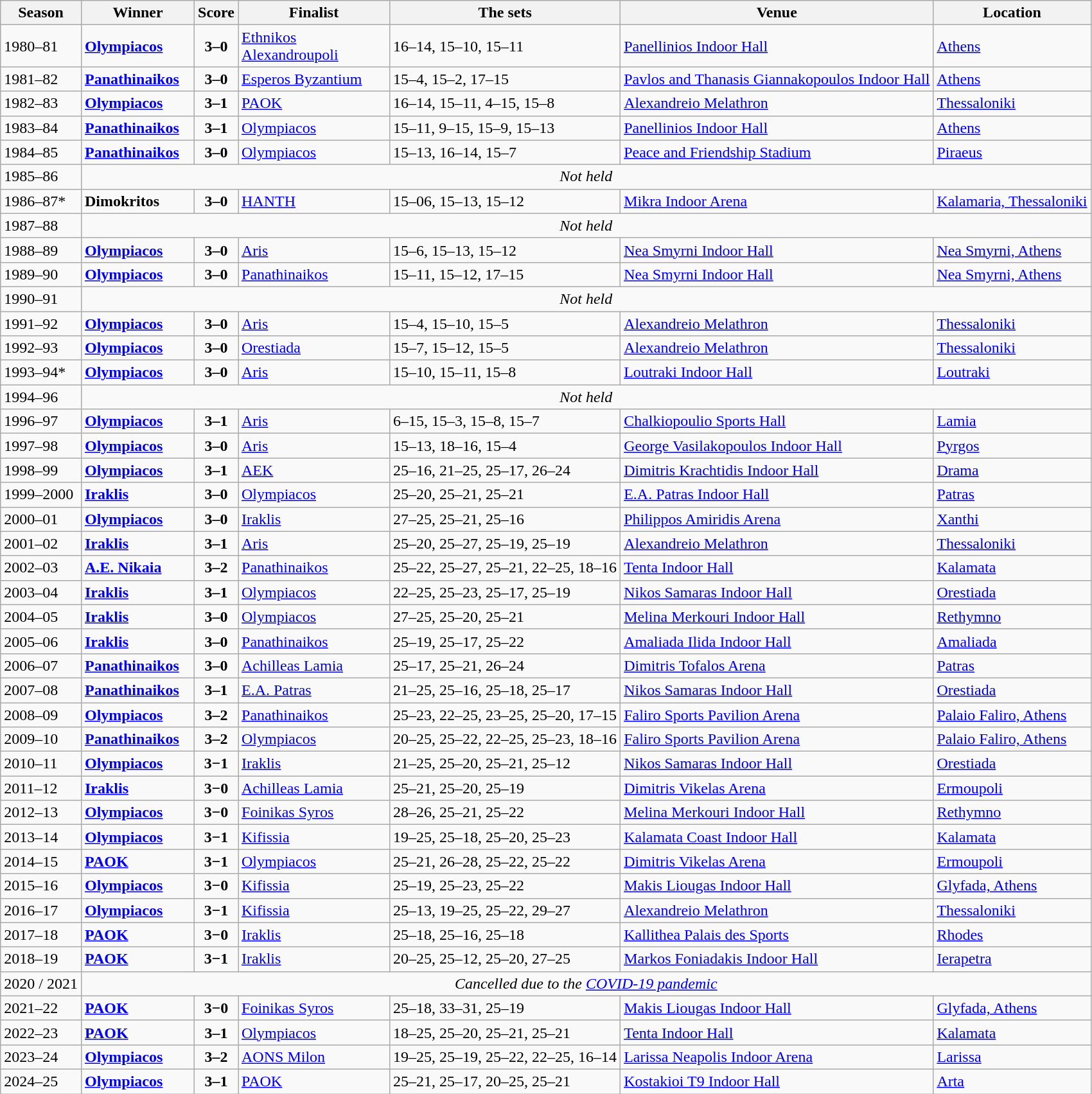<table class="wikitable" style="text-align: left; font-size:100%">
<tr>
<th style="text-align:center">Season</th>
<th width="110" !style="text-align:center">Winner</th>
<th style="text-align:center">Score</th>
<th width="150" !style="text-align:center">Finalist</th>
<th style="text-align:center">The sets</th>
<th style="text-align:center">Venue</th>
<th style="text-align:center">Location</th>
</tr>
<tr>
<td>1980–81</td>
<td><strong><a href='#'>Olympiacos</a> </strong></td>
<td align="center"><strong>3–0</strong></td>
<td><a href='#'>Ethnikos Alexandroupoli</a></td>
<td>16–14, 15–10, 15–11</td>
<td><a href='#'>Panellinios Indoor Hall</a></td>
<td><a href='#'>Athens</a></td>
</tr>
<tr>
<td>1981–82</td>
<td><strong><a href='#'>Panathinaikos</a></strong></td>
<td align="center"><strong>3–0</strong></td>
<td><a href='#'>Esperos Byzantium</a></td>
<td>15–4, 15–2, 17–15</td>
<td><a href='#'>Pavlos and Thanasis Giannakopoulos Indoor Hall</a></td>
<td><a href='#'>Athens</a></td>
</tr>
<tr>
<td>1982–83</td>
<td><strong><a href='#'>Olympiacos</a> </strong></td>
<td align="center"><strong>3–1</strong></td>
<td><a href='#'>PAOK</a></td>
<td>16–14, 15–11, 4–15, 15–8</td>
<td><a href='#'>Alexandreio Melathron</a></td>
<td><a href='#'>Thessaloniki</a></td>
</tr>
<tr>
<td>1983–84</td>
<td><strong><a href='#'>Panathinaikos</a></strong></td>
<td align="center"><strong>3–1</strong></td>
<td><a href='#'>Olympiacos</a></td>
<td>15–11, 9–15, 15–9, 15–13</td>
<td><a href='#'>Panellinios Indoor Hall</a></td>
<td><a href='#'>Athens</a></td>
</tr>
<tr .>
<td>1984–85</td>
<td><strong><a href='#'>Panathinaikos</a></strong></td>
<td align="center"><strong>3–0</strong></td>
<td><a href='#'>Olympiacos</a></td>
<td>15–13, 16–14, 15–7</td>
<td><a href='#'>Peace and Friendship Stadium</a></td>
<td><a href='#'>Piraeus</a></td>
</tr>
<tr>
<td>1985–86</td>
<td colspan=6  align="center"><em>Not held</em></td>
</tr>
<tr>
<td>1986–87*</td>
<td><strong>Dimokritos</strong></td>
<td align="center"><strong>3–0</strong></td>
<td><a href='#'>HANTH</a></td>
<td>15–06, 15–13, 15–12</td>
<td><a href='#'>Mikra Indoor Arena</a></td>
<td><a href='#'>Kalamaria, Thessaloniki</a></td>
</tr>
<tr>
<td>1987–88</td>
<td colspan=6  align="center"><em>Not held</em></td>
</tr>
<tr>
<td>1988–89</td>
<td><strong><a href='#'>Olympiacos</a> </strong></td>
<td align="center"><strong>3–0</strong></td>
<td><a href='#'>Aris</a></td>
<td>15–6, 15–13, 15–12</td>
<td><a href='#'>Nea Smyrni Indoor Hall</a></td>
<td><a href='#'>Nea Smyrni, Athens</a></td>
</tr>
<tr>
<td>1989–90</td>
<td><strong><a href='#'>Olympiacos</a> </strong></td>
<td align="center"><strong>3–0</strong></td>
<td><a href='#'>Panathinaikos</a></td>
<td>15–11, 15–12, 17–15</td>
<td><a href='#'>Nea Smyrni Indoor Hall</a></td>
<td><a href='#'>Nea Smyrni, Athens</a></td>
</tr>
<tr>
<td>1990–91</td>
<td colspan=6  align="center"><em>Not held</em></td>
</tr>
<tr>
<td>1991–92</td>
<td><strong><a href='#'>Olympiacos</a> </strong></td>
<td align="center"><strong>3–0</strong></td>
<td><a href='#'>Aris</a></td>
<td>15–4, 15–10, 15–5</td>
<td><a href='#'>Alexandreio Melathron</a></td>
<td><a href='#'>Thessaloniki</a></td>
</tr>
<tr>
<td>1992–93</td>
<td><strong><a href='#'>Olympiacos</a> </strong></td>
<td align="center"><strong>3–0</strong></td>
<td><a href='#'>Orestiada</a></td>
<td>15–7, 15–12, 15–5</td>
<td><a href='#'>Alexandreio Melathron</a></td>
<td><a href='#'>Thessaloniki</a></td>
</tr>
<tr>
<td>1993–94*</td>
<td><strong><a href='#'>Olympiacos</a> </strong></td>
<td align="center"><strong>3–0</strong></td>
<td><a href='#'>Aris</a></td>
<td>15–10, 15–11, 15–8</td>
<td><a href='#'>Loutraki Indoor Hall</a></td>
<td><a href='#'>Loutraki</a></td>
</tr>
<tr>
<td>1994–96</td>
<td colspan=6  align="center"><em>Not held</em></td>
</tr>
<tr>
<td>1996–97</td>
<td><strong><a href='#'>Olympiacos</a> </strong></td>
<td align="center"><strong>3–1</strong></td>
<td><a href='#'>Aris</a></td>
<td>6–15, 15–3, 15–8, 15–7</td>
<td><a href='#'>Chalkiopoulio Sports Hall</a></td>
<td><a href='#'>Lamia</a></td>
</tr>
<tr>
<td>1997–98</td>
<td><strong><a href='#'>Olympiacos</a> </strong></td>
<td align="center"><strong>3–0</strong></td>
<td><a href='#'>Aris</a></td>
<td>15–13, 18–16, 15–4</td>
<td><a href='#'>George Vasilakopoulos Indoor Hall</a></td>
<td><a href='#'>Pyrgos</a></td>
</tr>
<tr>
<td>1998–99</td>
<td><strong><a href='#'>Olympiacos</a> </strong></td>
<td align="center"><strong>3–1</strong></td>
<td><a href='#'>AEK</a></td>
<td>25–16, 21–25, 25–17, 26–24</td>
<td><a href='#'>Dimitris Krachtidis Indoor Hall</a></td>
<td><a href='#'>Drama</a></td>
</tr>
<tr>
<td>1999–2000</td>
<td><strong><a href='#'>Iraklis</a></strong></td>
<td align="center"><strong>3–0</strong></td>
<td><a href='#'>Olympiacos</a></td>
<td>25–20, 25–21, 25–21</td>
<td><a href='#'>E.A. Patras Indoor Hall</a></td>
<td><a href='#'>Patras</a></td>
</tr>
<tr>
<td>2000–01</td>
<td><strong><a href='#'>Olympiacos</a> </strong></td>
<td align="center"><strong>3–0</strong></td>
<td><a href='#'>Iraklis</a></td>
<td>27–25, 25–21, 25–16</td>
<td><a href='#'>Philippos Amiridis Arena</a></td>
<td><a href='#'>Xanthi</a></td>
</tr>
<tr>
<td>2001–02</td>
<td><strong><a href='#'>Iraklis</a></strong></td>
<td align="center"><strong>3–1</strong></td>
<td><a href='#'>Aris</a></td>
<td>25–20, 25–27, 25–19, 25–19</td>
<td><a href='#'>Alexandreio Melathron</a></td>
<td><a href='#'>Thessaloniki</a></td>
</tr>
<tr>
<td>2002–03</td>
<td><strong><a href='#'>A.E. Nikaia</a></strong></td>
<td align="center"><strong>3–2</strong></td>
<td><a href='#'>Panathinaikos</a></td>
<td>25–22, 25–27, 25–21, 22–25, 18–16</td>
<td><a href='#'>Tenta Indoor Hall</a></td>
<td><a href='#'>Kalamata</a></td>
</tr>
<tr>
<td>2003–04</td>
<td><strong><a href='#'>Iraklis</a></strong></td>
<td align="center"><strong>3–1</strong></td>
<td><a href='#'>Olympiacos</a></td>
<td>22–25, 25–23, 25–17, 25–19</td>
<td><a href='#'>Nikos Samaras Indoor Hall</a></td>
<td><a href='#'>Orestiada</a></td>
</tr>
<tr>
<td>2004–05</td>
<td><strong><a href='#'>Iraklis</a></strong></td>
<td align="center"><strong>3–0</strong></td>
<td><a href='#'>Olympiacos</a></td>
<td>27–25, 25–20, 25–21</td>
<td><a href='#'>Melina Merkouri Indoor Hall</a></td>
<td><a href='#'>Rethymno</a></td>
</tr>
<tr>
<td>2005–06</td>
<td><strong><a href='#'>Iraklis</a></strong></td>
<td align="center"><strong>3–0</strong></td>
<td><a href='#'>Panathinaikos</a></td>
<td>25–19, 25–17, 25–22</td>
<td><a href='#'>Amaliada Ilida Indoor Hall</a></td>
<td><a href='#'>Amaliada</a></td>
</tr>
<tr>
<td>2006–07</td>
<td><strong><a href='#'>Panathinaikos</a></strong></td>
<td align="center"><strong>3–0</strong></td>
<td><a href='#'>Achilleas Lamia</a></td>
<td>25–17, 25–21, 26–24</td>
<td><a href='#'>Dimitris Tofalos Arena</a></td>
<td><a href='#'>Patras</a></td>
</tr>
<tr>
<td>2007–08</td>
<td><strong><a href='#'>Panathinaikos</a></strong></td>
<td align="center"><strong>3–1</strong></td>
<td><a href='#'>E.A. Patras</a></td>
<td>21–25, 25–16, 25–18, 25–17</td>
<td><a href='#'>Nikos Samaras Indoor Hall</a></td>
<td><a href='#'>Orestiada</a></td>
</tr>
<tr>
<td>2008–09</td>
<td><strong><a href='#'>Olympiacos</a> </strong></td>
<td align="center"><strong>3–2</strong></td>
<td><a href='#'>Panathinaikos</a></td>
<td>25–23, 22–25, 23–25, 25–20, 17–15</td>
<td><a href='#'>Faliro Sports Pavilion Arena</a></td>
<td><a href='#'>Palaio Faliro, Athens</a></td>
</tr>
<tr>
<td>2009–10</td>
<td><strong><a href='#'>Panathinaikos</a></strong></td>
<td align="center"><strong>3–2</strong></td>
<td><a href='#'>Olympiacos</a></td>
<td>20–25, 25–22, 22–25, 25–23, 18–16</td>
<td><a href='#'>Faliro Sports Pavilion Arena</a></td>
<td><a href='#'>Palaio Faliro, Athens</a></td>
</tr>
<tr>
<td>2010–11</td>
<td><strong> <a href='#'>Olympiacos</a></strong></td>
<td align="center"><strong>3−1</strong></td>
<td><a href='#'>Iraklis</a></td>
<td>21–25, 25–20, 25–21, 25–12</td>
<td><a href='#'>Nikos Samaras Indoor Hall</a></td>
<td><a href='#'>Orestiada</a></td>
</tr>
<tr>
<td>2011–12</td>
<td><strong><a href='#'>Iraklis</a></strong></td>
<td align="center"><strong>3−0</strong></td>
<td><a href='#'>Achilleas Lamia</a></td>
<td>25–21, 25–20, 25–19</td>
<td><a href='#'>Dimitris Vikelas Arena</a></td>
<td><a href='#'>Ermoupoli</a></td>
</tr>
<tr>
<td>2012–13</td>
<td><strong> <a href='#'>Olympiacos</a></strong></td>
<td align="center"><strong>3−0</strong></td>
<td><a href='#'>Foinikas Syros</a></td>
<td>28–26, 25–21, 25–22</td>
<td><a href='#'>Melina Merkouri Indoor Hall</a></td>
<td><a href='#'>Rethymno</a></td>
</tr>
<tr>
<td>2013–14</td>
<td><strong> <a href='#'>Olympiacos</a></strong></td>
<td align="center"><strong>3−1</strong></td>
<td><a href='#'>Kifissia</a></td>
<td>19–25, 25–18, 25–20, 25–23</td>
<td><a href='#'>Kalamata Coast Indoor Hall</a></td>
<td><a href='#'>Kalamata</a></td>
</tr>
<tr>
<td>2014–15</td>
<td><strong> <a href='#'>PAOK</a></strong></td>
<td align="center"><strong>3−1</strong></td>
<td><a href='#'>Olympiacos</a></td>
<td>25–21, 26–28, 25–22, 25–22</td>
<td><a href='#'>Dimitris Vikelas Arena</a></td>
<td><a href='#'>Ermoupoli</a></td>
</tr>
<tr>
<td>2015–16</td>
<td><strong> <a href='#'>Olympiacos</a></strong></td>
<td align="center"><strong>3−0</strong></td>
<td><a href='#'>Kifissia</a></td>
<td>25–19, 25–23, 25–22</td>
<td><a href='#'>Makis Liougas Indoor Hall</a></td>
<td><a href='#'>Glyfada, Athens</a></td>
</tr>
<tr>
<td>2016–17</td>
<td><strong> <a href='#'>Olympiacos</a></strong></td>
<td align="center"><strong>3−1</strong></td>
<td><a href='#'>Kifissia</a></td>
<td>25–13, 19–25, 25–22, 29–27</td>
<td><a href='#'>Alexandreio Melathron</a></td>
<td><a href='#'>Thessaloniki</a></td>
</tr>
<tr>
<td>2017–18</td>
<td><strong> <a href='#'>PAOK</a></strong></td>
<td align="center"><strong>3−0</strong></td>
<td><a href='#'>Iraklis</a></td>
<td>25–18, 25–16, 25–18</td>
<td><a href='#'>Kallithea Palais des Sports</a></td>
<td><a href='#'>Rhodes</a></td>
</tr>
<tr>
<td>2018–19</td>
<td><strong> <a href='#'>PAOK</a></strong></td>
<td align="center"><strong>3−1</strong></td>
<td><a href='#'>Iraklis</a></td>
<td>20–25, 25–12, 25–20, 27–25</td>
<td><a href='#'>Markos Foniadakis Indoor Hall</a></td>
<td><a href='#'>Ierapetra</a></td>
</tr>
<tr>
<td>2020 / 2021</td>
<td colspan=6  align="center"><em>Cancelled due  to the <a href='#'>COVID-19 pandemic</a></em></td>
</tr>
<tr>
<td>2021–22</td>
<td><strong> <a href='#'>PAOK</a></strong></td>
<td align="center"><strong>3−0</strong></td>
<td><a href='#'>Foinikas Syros</a></td>
<td>25–18, 33–31, 25–19</td>
<td><a href='#'>Makis Liougas Indoor Hall</a></td>
<td><a href='#'>Glyfada, Athens</a></td>
</tr>
<tr>
<td>2022–23</td>
<td><strong><a href='#'>PAOK</a></strong></td>
<td align="center"><strong>3–1</strong></td>
<td><a href='#'>Olympiacos</a></td>
<td>18–25, 25–20, 25–21, 25–21</td>
<td><a href='#'>Tenta Indoor Hall</a></td>
<td><a href='#'>Kalamata</a></td>
</tr>
<tr>
<td>2023–24</td>
<td><strong><a href='#'>Olympiacos</a></strong></td>
<td align="center"><strong>3–2</strong></td>
<td><a href='#'>AONS Milon</a></td>
<td>19–25, 25–19, 25–22, 22–25, 16–14</td>
<td><a href='#'>Larissa Neapolis Indoor Arena</a></td>
<td><a href='#'>Larissa</a></td>
</tr>
<tr>
<td>2024–25</td>
<td><strong><a href='#'>Olympiacos</a> </strong></td>
<td align="center"><strong>3–1</strong></td>
<td><a href='#'>PAOK</a></td>
<td>25–21, 25–17, 20–25, 25–21</td>
<td><a href='#'>Kostakioi T9 Indoor Hall</a></td>
<td><a href='#'>Arta</a></td>
</tr>
</table>
